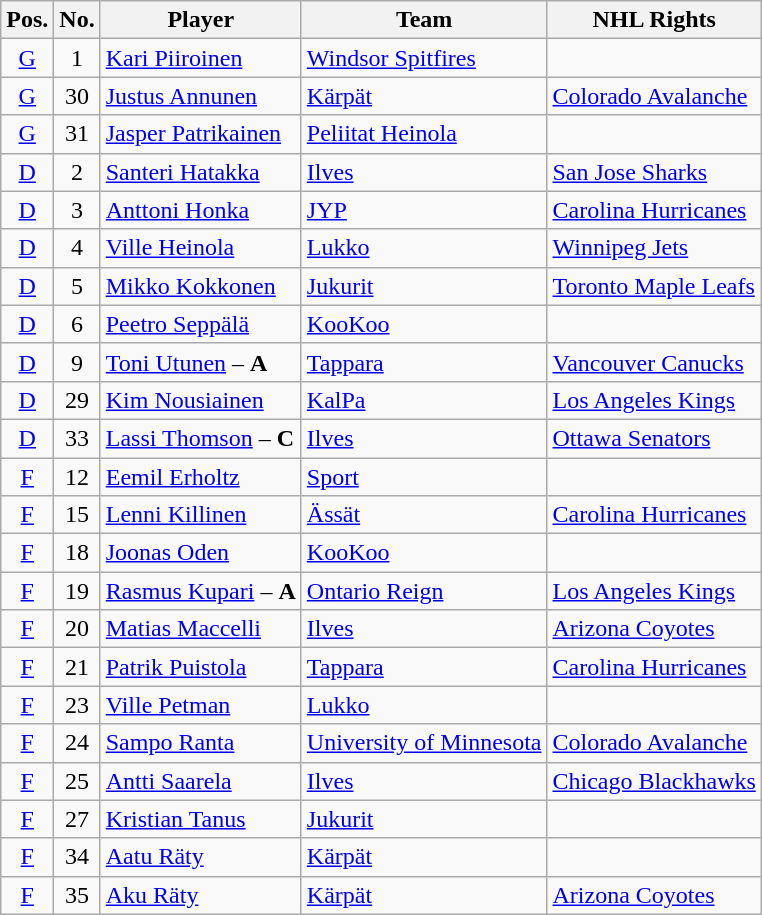<table class="wikitable sortable">
<tr>
<th>Pos.</th>
<th>No.</th>
<th>Player</th>
<th>Team</th>
<th>NHL Rights</th>
</tr>
<tr>
<td style="text-align:center;"><a href='#'>G</a></td>
<td style="text-align:center;">1</td>
<td><a href='#'>Kari Piiroinen</a></td>
<td> <a href='#'>Windsor Spitfires</a></td>
<td></td>
</tr>
<tr>
<td style="text-align:center;"><a href='#'>G</a></td>
<td style="text-align:center;">30</td>
<td><a href='#'>Justus Annunen</a></td>
<td> <a href='#'>Kärpät</a></td>
<td><a href='#'>Colorado Avalanche</a></td>
</tr>
<tr>
<td style="text-align:center;"><a href='#'>G</a></td>
<td style="text-align:center;">31</td>
<td><a href='#'>Jasper Patrikainen</a></td>
<td> <a href='#'>Peliitat Heinola</a></td>
<td></td>
</tr>
<tr>
<td style="text-align:center;"><a href='#'>D</a></td>
<td style="text-align:center;">2</td>
<td><a href='#'>Santeri Hatakka</a></td>
<td> <a href='#'>Ilves</a></td>
<td><a href='#'>San Jose Sharks</a></td>
</tr>
<tr>
<td style="text-align:center;"><a href='#'>D</a></td>
<td style="text-align:center;">3</td>
<td><a href='#'>Anttoni Honka</a></td>
<td> <a href='#'>JYP</a></td>
<td><a href='#'>Carolina Hurricanes</a></td>
</tr>
<tr>
<td style="text-align:center;"><a href='#'>D</a></td>
<td style="text-align:center;">4</td>
<td><a href='#'>Ville Heinola</a></td>
<td> <a href='#'>Lukko</a></td>
<td><a href='#'>Winnipeg Jets</a></td>
</tr>
<tr>
<td style="text-align:center;"><a href='#'>D</a></td>
<td style="text-align:center;">5</td>
<td><a href='#'>Mikko Kokkonen</a></td>
<td> <a href='#'>Jukurit</a></td>
<td><a href='#'>Toronto Maple Leafs</a></td>
</tr>
<tr>
<td style="text-align:center;"><a href='#'>D</a></td>
<td style="text-align:center;">6</td>
<td><a href='#'>Peetro Seppälä</a></td>
<td> <a href='#'>KooKoo</a></td>
<td></td>
</tr>
<tr>
<td style="text-align:center;"><a href='#'>D</a></td>
<td style="text-align:center;">9</td>
<td><a href='#'>Toni Utunen</a> – <strong>A</strong></td>
<td> <a href='#'>Tappara</a></td>
<td><a href='#'>Vancouver Canucks</a></td>
</tr>
<tr>
<td style="text-align:center;"><a href='#'>D</a></td>
<td style="text-align:center;">29</td>
<td><a href='#'>Kim Nousiainen</a></td>
<td> <a href='#'>KalPa</a></td>
<td><a href='#'>Los Angeles Kings</a></td>
</tr>
<tr>
<td style="text-align:center;"><a href='#'>D</a></td>
<td style="text-align:center;">33</td>
<td><a href='#'>Lassi Thomson</a> – <strong>C</strong></td>
<td> <a href='#'>Ilves</a></td>
<td><a href='#'>Ottawa Senators</a></td>
</tr>
<tr>
<td style="text-align:center;"><a href='#'>F</a></td>
<td style="text-align:center;">12</td>
<td><a href='#'>Eemil Erholtz</a></td>
<td> <a href='#'>Sport</a></td>
<td></td>
</tr>
<tr>
<td style="text-align:center;"><a href='#'>F</a></td>
<td style="text-align:center;">15</td>
<td><a href='#'>Lenni Killinen</a></td>
<td> <a href='#'>Ässät</a></td>
<td><a href='#'>Carolina Hurricanes</a></td>
</tr>
<tr>
<td style="text-align:center;"><a href='#'>F</a></td>
<td style="text-align:center;">18</td>
<td><a href='#'>Joonas Oden</a></td>
<td> <a href='#'>KooKoo</a></td>
<td></td>
</tr>
<tr>
<td style="text-align:center;"><a href='#'>F</a></td>
<td style="text-align:center;">19</td>
<td><a href='#'>Rasmus Kupari</a> – <strong>A</strong></td>
<td> <a href='#'>Ontario Reign</a></td>
<td><a href='#'>Los Angeles Kings</a></td>
</tr>
<tr>
<td style="text-align:center;"><a href='#'>F</a></td>
<td style="text-align:center;">20</td>
<td><a href='#'>Matias Maccelli</a></td>
<td> <a href='#'>Ilves</a></td>
<td><a href='#'>Arizona Coyotes</a></td>
</tr>
<tr>
<td style="text-align:center;"><a href='#'>F</a></td>
<td style="text-align:center;">21</td>
<td><a href='#'>Patrik Puistola</a></td>
<td> <a href='#'>Tappara</a></td>
<td><a href='#'>Carolina Hurricanes</a></td>
</tr>
<tr>
<td style="text-align:center;"><a href='#'>F</a></td>
<td style="text-align:center;">23</td>
<td><a href='#'>Ville Petman</a></td>
<td> <a href='#'>Lukko</a></td>
<td></td>
</tr>
<tr>
<td style="text-align:center;"><a href='#'>F</a></td>
<td style="text-align:center;">24</td>
<td><a href='#'>Sampo Ranta</a></td>
<td> <a href='#'>University of Minnesota</a></td>
<td><a href='#'>Colorado Avalanche</a></td>
</tr>
<tr>
<td style="text-align:center;"><a href='#'>F</a></td>
<td style="text-align:center;">25</td>
<td><a href='#'>Antti Saarela</a></td>
<td> <a href='#'>Ilves</a></td>
<td><a href='#'>Chicago Blackhawks</a></td>
</tr>
<tr>
<td style="text-align:center;"><a href='#'>F</a></td>
<td style="text-align:center;">27</td>
<td><a href='#'>Kristian Tanus</a></td>
<td> <a href='#'>Jukurit</a></td>
<td></td>
</tr>
<tr>
<td style="text-align:center;"><a href='#'>F</a></td>
<td style="text-align:center;">34</td>
<td><a href='#'>Aatu Räty</a></td>
<td> <a href='#'>Kärpät</a></td>
<td></td>
</tr>
<tr>
<td style="text-align:center;"><a href='#'>F</a></td>
<td style="text-align:center;">35</td>
<td><a href='#'>Aku Räty</a></td>
<td> <a href='#'>Kärpät</a></td>
<td><a href='#'>Arizona Coyotes</a></td>
</tr>
</table>
